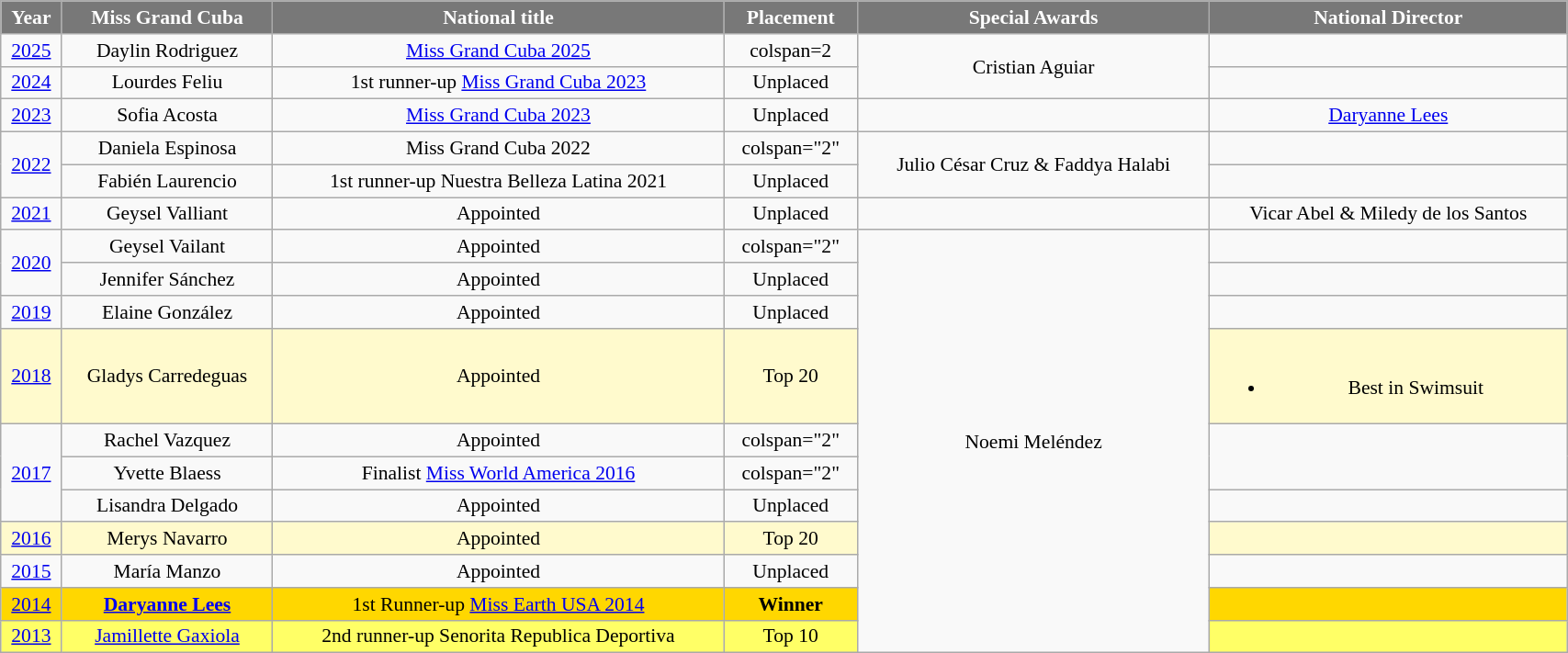<table class="wikitable" style="font-size: 90%; text-align:center; width:90%">
<tr>
<th style="background-color:#787878;color:#FFFFFF;">Year</th>
<th style="background-color:#787878;color:#FFFFFF;">Miss Grand Cuba</th>
<th style="background-color:#787878;color:#FFFFFF;">National title</th>
<th style="background-color:#787878;color:#FFFFFF;">Placement</th>
<th style="background-color:#787878;color:#FFFFFF;">Special Awards</th>
<th style="background-color:#787878;color:#FFFFFF;">National Director</th>
</tr>
<tr>
<td><a href='#'>2025</a></td>
<td>Daylin Rodriguez</td>
<td><a href='#'>Miss Grand Cuba 2025</a></td>
<td>colspan=2 </td>
<td rowspan=2>Cristian Aguiar</td>
</tr>
<tr>
<td><a href='#'>2024</a></td>
<td>Lourdes Feliu</td>
<td>1st runner-up <a href='#'>Miss Grand Cuba 2023</a></td>
<td>Unplaced</td>
<td></td>
</tr>
<tr>
<td><a href='#'>2023</a></td>
<td>Sofia Acosta</td>
<td><a href='#'>Miss Grand Cuba 2023</a></td>
<td>Unplaced</td>
<td></td>
<td><a href='#'>Daryanne Lees</a></td>
</tr>
<tr>
<td rowspan="2"><a href='#'>2022</a></td>
<td>Daniela Espinosa</td>
<td>Miss Grand Cuba 2022</td>
<td>colspan="2" </td>
<td rowspan=2>Julio César Cruz & Faddya Halabi</td>
</tr>
<tr>
<td>Fabién Laurencio</td>
<td>1st runner-up Nuestra Belleza Latina 2021</td>
<td>Unplaced</td>
<td></td>
</tr>
<tr>
<td><a href='#'>2021</a></td>
<td>Geysel Valliant</td>
<td>Appointed</td>
<td>Unplaced</td>
<td></td>
<td>Vicar Abel & Miledy de los Santos</td>
</tr>
<tr>
<td rowspan="2"><a href='#'>2020</a></td>
<td>Geysel Vailant</td>
<td>Appointed</td>
<td>colspan="2" </td>
<td rowspan=11>Noemi Meléndez</td>
</tr>
<tr>
<td>Jennifer Sánchez</td>
<td>Appointed</td>
<td>Unplaced</td>
<td></td>
</tr>
<tr>
<td><a href='#'>2019</a></td>
<td>Elaine González</td>
<td>Appointed</td>
<td>Unplaced</td>
<td></td>
</tr>
<tr bgcolor=#FFFACD>
<td><a href='#'>2018</a></td>
<td>Gladys Carredeguas</td>
<td>Appointed</td>
<td>Top 20</td>
<td><br><ul><li>Best in Swimsuit</li></ul></td>
</tr>
<tr>
<td rowspan="3"><a href='#'>2017</a></td>
<td>Rachel Vazquez</td>
<td>Appointed</td>
<td>colspan="2" </td>
</tr>
<tr>
<td>Yvette Blaess</td>
<td>Finalist <a href='#'>Miss World America 2016</a></td>
<td>colspan="2" </td>
</tr>
<tr>
<td>Lisandra Delgado</td>
<td>Appointed</td>
<td>Unplaced</td>
<td></td>
</tr>
<tr bgcolor=#FFFACD>
<td><a href='#'>2016</a></td>
<td>Merys Navarro</td>
<td>Appointed</td>
<td>Top 20</td>
<td></td>
</tr>
<tr>
<td><a href='#'>2015</a></td>
<td>María Manzo</td>
<td>Appointed</td>
<td>Unplaced</td>
<td></td>
</tr>
<tr bgcolor=gold>
<td><a href='#'>2014</a></td>
<td><strong><a href='#'>Daryanne Lees</a></strong></td>
<td>1st Runner-up <a href='#'>Miss Earth USA 2014</a></td>
<td><strong>Winner</strong></td>
<td></td>
</tr>
<tr bgcolor=#FFFF66>
<td><a href='#'>2013</a></td>
<td><a href='#'>Jamillette Gaxiola</a></td>
<td>2nd runner-up Senorita Republica Deportiva</td>
<td>Top 10</td>
<td></td>
</tr>
</table>
